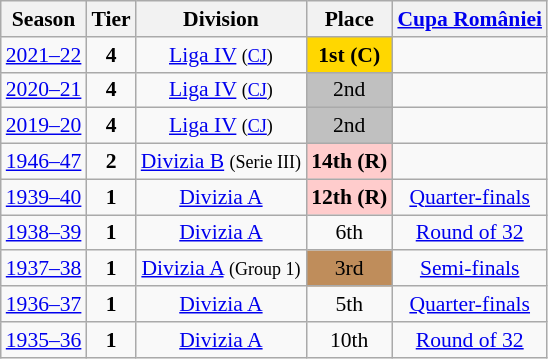<table class="wikitable" style="text-align:center; font-size:90%">
<tr>
<th>Season</th>
<th>Tier</th>
<th>Division</th>
<th>Place</th>
<th><a href='#'>Cupa României</a></th>
</tr>
<tr>
<td><a href='#'>2021–22</a></td>
<td><strong>4</strong></td>
<td><a href='#'>Liga IV</a> <small>(<a href='#'>CJ</a>)</small></td>
<td align=center bgcolor=gold><strong>1st</strong> <strong>(C)</strong></td>
<td></td>
</tr>
<tr>
<td><a href='#'>2020–21</a></td>
<td><strong>4</strong></td>
<td><a href='#'>Liga IV</a> <small>(<a href='#'>CJ</a>)</small></td>
<td align=center bgcolor=silver>2nd</td>
<td></td>
</tr>
<tr>
<td><a href='#'>2019–20</a></td>
<td><strong>4</strong></td>
<td><a href='#'>Liga IV</a> <small>(<a href='#'>CJ</a>)</small></td>
<td align=center bgcolor=silver>2nd</td>
<td></td>
</tr>
<tr>
<td><a href='#'>1946–47</a></td>
<td><strong>2</strong></td>
<td><a href='#'>Divizia B</a> <small>(Serie III)</small></td>
<td align=center bgcolor=#FFCCCC><strong>14th (R)</strong></td>
<td></td>
</tr>
<tr>
<td><a href='#'>1939–40</a></td>
<td><strong>1</strong></td>
<td><a href='#'>Divizia A</a></td>
<td align=center bgcolor=#FFCCCC><strong>12th (R)</strong></td>
<td><a href='#'>Quarter-finals</a></td>
</tr>
<tr>
<td><a href='#'>1938–39</a></td>
<td><strong>1</strong></td>
<td><a href='#'>Divizia A</a></td>
<td>6th</td>
<td><a href='#'>Round of 32</a></td>
</tr>
<tr>
<td><a href='#'>1937–38</a></td>
<td><strong>1</strong></td>
<td><a href='#'>Divizia A</a> <small>(Group 1)</small></td>
<td align=center bgcolor=#BF8D5B>3rd</td>
<td><a href='#'>Semi-finals</a></td>
</tr>
<tr>
<td><a href='#'>1936–37</a></td>
<td><strong>1</strong></td>
<td><a href='#'>Divizia A</a></td>
<td>5th</td>
<td><a href='#'>Quarter-finals</a></td>
</tr>
<tr>
<td><a href='#'>1935–36</a></td>
<td><strong>1</strong></td>
<td><a href='#'>Divizia A</a></td>
<td>10th</td>
<td><a href='#'>Round of 32</a></td>
</tr>
</table>
